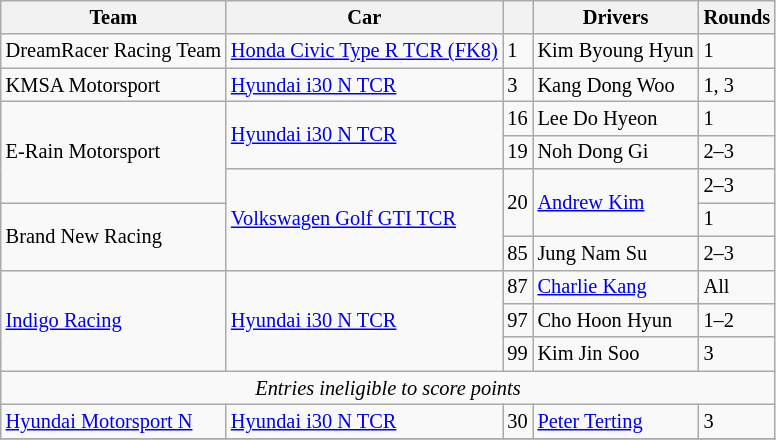<table class="wikitable" style="font-size: 85%;">
<tr>
<th>Team</th>
<th>Car</th>
<th></th>
<th>Drivers</th>
<th>Rounds</th>
</tr>
<tr>
<td>DreamRacer Racing Team</td>
<td><a href='#'>Honda Civic Type R TCR (FK8)</a></td>
<td>1</td>
<td> Kim Byoung Hyun</td>
<td>1</td>
</tr>
<tr>
<td>KMSA Motorsport</td>
<td><a href='#'>Hyundai i30 N TCR</a></td>
<td>3</td>
<td> Kang Dong Woo</td>
<td>1, 3</td>
</tr>
<tr>
<td rowspan=3>E-Rain Motorsport</td>
<td rowspan=2><a href='#'>Hyundai i30 N TCR</a></td>
<td>16</td>
<td> Lee Do Hyeon</td>
<td>1</td>
</tr>
<tr>
<td>19</td>
<td> Noh Dong Gi</td>
<td>2–3</td>
</tr>
<tr>
<td rowspan=3><a href='#'>Volkswagen Golf GTI TCR</a></td>
<td rowspan=2>20</td>
<td rowspan=2> <a href='#'>Andrew Kim</a></td>
<td>2–3</td>
</tr>
<tr>
<td rowspan=2>Brand New Racing</td>
<td>1</td>
</tr>
<tr>
<td>85</td>
<td> Jung Nam Su</td>
<td>2–3</td>
</tr>
<tr>
<td rowspan=3><a href='#'>Indigo Racing</a></td>
<td rowspan=3><a href='#'>Hyundai i30 N TCR</a></td>
<td>87</td>
<td> <a href='#'>Charlie Kang</a></td>
<td>All</td>
</tr>
<tr>
<td>97</td>
<td> Cho Hoon Hyun</td>
<td>1–2</td>
</tr>
<tr>
<td>99</td>
<td> Kim Jin Soo</td>
<td>3</td>
</tr>
<tr>
<td align=center colspan="5"><em>Entries ineligible to score points</em></td>
</tr>
<tr>
<td><a href='#'>Hyundai Motorsport N</a></td>
<td><a href='#'>Hyundai i30 N TCR</a></td>
<td>30</td>
<td> <a href='#'>Peter Terting</a></td>
<td>3</td>
</tr>
<tr>
</tr>
</table>
